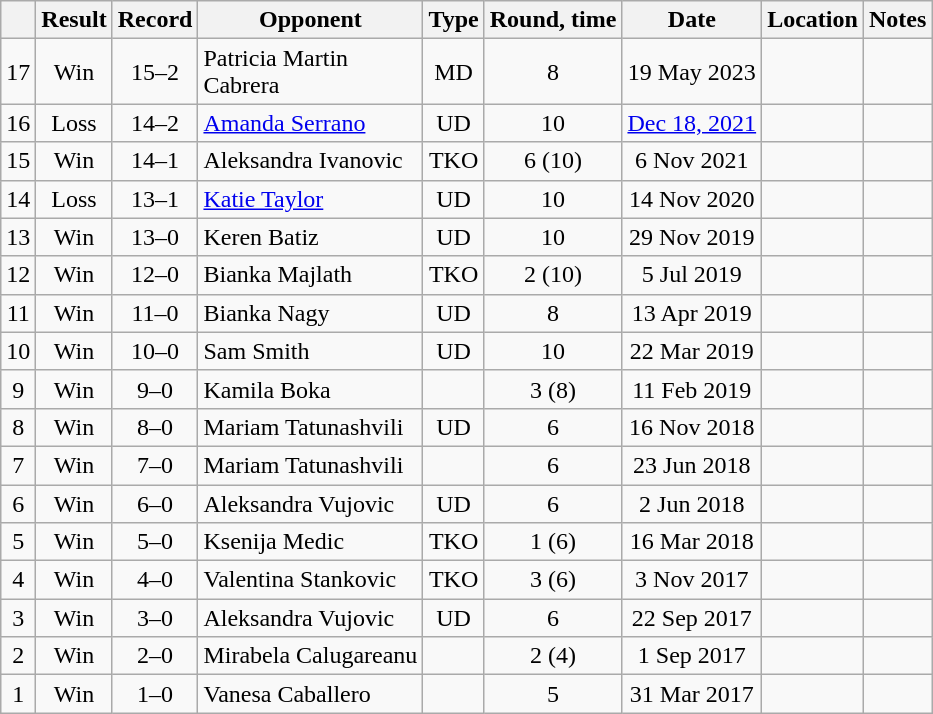<table class="wikitable" style="text-align:center">
<tr>
<th></th>
<th>Result</th>
<th>Record</th>
<th>Opponent</th>
<th>Type</th>
<th>Round, time</th>
<th>Date</th>
<th>Location</th>
<th>Notes</th>
</tr>
<tr>
<td>17</td>
<td>Win</td>
<td>15–2</td>
<td align=left> Patricia Martin<br>Cabrera</td>
<td>MD</td>
<td>8</td>
<td>19 May 2023</td>
<td align=left></td>
<td></td>
</tr>
<tr>
<td>16</td>
<td>Loss</td>
<td>14–2</td>
<td align=left> <a href='#'>Amanda Serrano</a></td>
<td>UD</td>
<td>10</td>
<td><a href='#'>Dec 18, 2021</a></td>
<td align=left></td>
<td></td>
</tr>
<tr>
<td>15</td>
<td>Win</td>
<td>14–1</td>
<td align=left> Aleksandra Ivanovic</td>
<td>TKO</td>
<td>6 (10)</td>
<td>6 Nov 2021</td>
<td align=left></td>
<td></td>
</tr>
<tr>
<td>14</td>
<td>Loss</td>
<td>13–1</td>
<td align=left> <a href='#'>Katie Taylor</a></td>
<td>UD</td>
<td>10</td>
<td>14 Nov 2020</td>
<td align=left></td>
<td align=left></td>
</tr>
<tr>
<td>13</td>
<td>Win</td>
<td>13–0</td>
<td align=left> Keren Batiz</td>
<td>UD</td>
<td>10</td>
<td>29 Nov 2019</td>
<td align=left></td>
<td align=left></td>
</tr>
<tr>
<td>12</td>
<td>Win</td>
<td>12–0</td>
<td align=left> Bianka Majlath</td>
<td>TKO</td>
<td>2 (10)</td>
<td>5 Jul 2019</td>
<td align=left></td>
<td></td>
</tr>
<tr>
<td>11</td>
<td>Win</td>
<td>11–0</td>
<td align=left> Bianka Nagy</td>
<td>UD</td>
<td>8</td>
<td>13 Apr 2019</td>
<td align=left></td>
<td></td>
</tr>
<tr>
<td>10</td>
<td>Win</td>
<td>10–0</td>
<td align=left> Sam Smith</td>
<td>UD</td>
<td>10</td>
<td>22 Mar 2019</td>
<td align=left></td>
<td align=left></td>
</tr>
<tr>
<td>9</td>
<td>Win</td>
<td>9–0</td>
<td align=left> Kamila Boka</td>
<td></td>
<td>3 (8)</td>
<td>11 Feb 2019</td>
<td align=left></td>
<td></td>
</tr>
<tr>
<td>8</td>
<td>Win</td>
<td>8–0</td>
<td align=left> Mariam Tatunashvili</td>
<td>UD</td>
<td>6</td>
<td>16 Nov 2018</td>
<td align=left></td>
<td></td>
</tr>
<tr>
<td>7</td>
<td>Win</td>
<td>7–0</td>
<td align=left> Mariam Tatunashvili</td>
<td></td>
<td>6</td>
<td>23 Jun 2018</td>
<td align=left></td>
<td></td>
</tr>
<tr>
<td>6</td>
<td>Win</td>
<td>6–0</td>
<td align=left> Aleksandra Vujovic</td>
<td>UD</td>
<td>6</td>
<td>2 Jun 2018</td>
<td align=left></td>
<td></td>
</tr>
<tr>
<td>5</td>
<td>Win</td>
<td>5–0</td>
<td align=left> Ksenija Medic</td>
<td>TKO</td>
<td>1 (6)</td>
<td>16 Mar 2018</td>
<td align=left></td>
<td></td>
</tr>
<tr>
<td>4</td>
<td>Win</td>
<td>4–0</td>
<td align=left> Valentina Stankovic</td>
<td>TKO</td>
<td>3 (6)</td>
<td>3 Nov 2017</td>
<td align=left></td>
<td></td>
</tr>
<tr>
<td>3</td>
<td>Win</td>
<td>3–0</td>
<td align=left> Aleksandra Vujovic</td>
<td>UD</td>
<td>6</td>
<td>22 Sep 2017</td>
<td align=left></td>
<td></td>
</tr>
<tr>
<td>2</td>
<td>Win</td>
<td>2–0</td>
<td align=left> Mirabela Calugareanu</td>
<td></td>
<td>2 (4)</td>
<td>1 Sep 2017</td>
<td align=left></td>
<td></td>
</tr>
<tr>
<td>1</td>
<td>Win</td>
<td>1–0</td>
<td align=left> Vanesa Caballero</td>
<td></td>
<td>5</td>
<td>31 Mar 2017</td>
<td align=left></td>
<td></td>
</tr>
</table>
